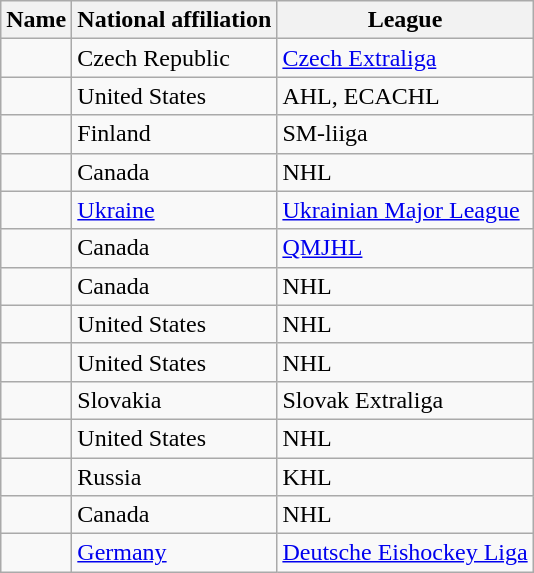<table class="wikitable sortable">
<tr>
<th>Name</th>
<th>National affiliation</th>
<th>League</th>
</tr>
<tr>
<td></td>
<td> Czech Republic</td>
<td><a href='#'>Czech Extraliga</a></td>
</tr>
<tr>
<td></td>
<td> United States</td>
<td>AHL, ECACHL</td>
</tr>
<tr>
<td></td>
<td> Finland</td>
<td>SM-liiga</td>
</tr>
<tr>
<td></td>
<td> Canada</td>
<td>NHL</td>
</tr>
<tr>
<td></td>
<td> <a href='#'>Ukraine</a></td>
<td><a href='#'>Ukrainian Major League</a></td>
</tr>
<tr>
<td></td>
<td> Canada</td>
<td><a href='#'>QMJHL</a></td>
</tr>
<tr>
<td></td>
<td> Canada</td>
<td>NHL</td>
</tr>
<tr>
<td></td>
<td> United States</td>
<td>NHL</td>
</tr>
<tr>
<td></td>
<td> United States</td>
<td>NHL</td>
</tr>
<tr>
<td></td>
<td> Slovakia</td>
<td>Slovak Extraliga</td>
</tr>
<tr>
<td></td>
<td> United States</td>
<td>NHL</td>
</tr>
<tr>
<td></td>
<td> Russia</td>
<td>KHL</td>
</tr>
<tr>
<td></td>
<td> Canada</td>
<td>NHL</td>
</tr>
<tr>
<td></td>
<td> <a href='#'>Germany</a></td>
<td><a href='#'>Deutsche Eishockey Liga</a></td>
</tr>
</table>
